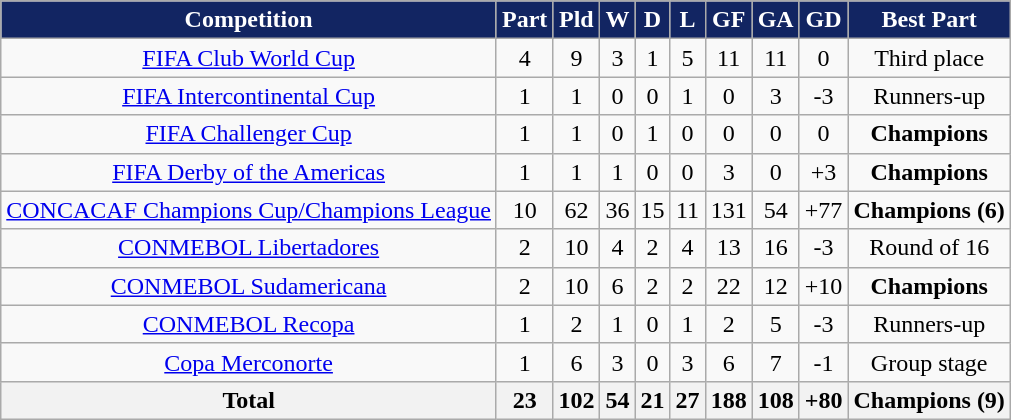<table class="wikitable" style="text-align: center;">
<tr>
<th style=background-color:#122562;color:#ffffff>Competition</th>
<th style=background-color:#122562;color:#ffffff>Part</th>
<th style=background-color:#122562;color:#ffffff>Pld</th>
<th style=background-color:#122562;color:#ffffff>W</th>
<th style=background-color:#122562;color:#ffffff>D</th>
<th style=background-color:#122562;color:#ffffff>L</th>
<th style=background-color:#122562;color:#ffffff>GF</th>
<th style=background-color:#122562;color:#ffffff>GA</th>
<th style=background-color:#122562;color:#ffffff>GD</th>
<th style=background-color:#122562;color:#ffffff>Best Part</th>
</tr>
<tr>
<td><a href='#'>FIFA Club World Cup</a></td>
<td>4</td>
<td>9</td>
<td>3</td>
<td>1</td>
<td>5</td>
<td>11</td>
<td>11</td>
<td>0</td>
<td>Third place</td>
</tr>
<tr>
<td><a href='#'>FIFA Intercontinental Cup</a></td>
<td>1</td>
<td>1</td>
<td>0</td>
<td>0</td>
<td>1</td>
<td>0</td>
<td>3</td>
<td>-3</td>
<td>Runners-up</td>
</tr>
<tr>
<td><a href='#'>FIFA Challenger Cup</a></td>
<td>1</td>
<td>1</td>
<td>0</td>
<td>1</td>
<td>0</td>
<td>0</td>
<td>0</td>
<td>0</td>
<td><strong>Champions</strong></td>
</tr>
<tr>
<td><a href='#'>FIFA Derby of the Americas</a></td>
<td>1</td>
<td>1</td>
<td>1</td>
<td>0</td>
<td>0</td>
<td>3</td>
<td>0</td>
<td>+3</td>
<td><strong>Champions</strong></td>
</tr>
<tr>
<td><a href='#'>CONCACAF Champions Cup/Champions League</a></td>
<td>10</td>
<td>62</td>
<td>36</td>
<td>15</td>
<td>11</td>
<td>131</td>
<td>54</td>
<td>+77</td>
<td><strong>Champions (6)</strong></td>
</tr>
<tr>
<td><a href='#'>CONMEBOL Libertadores</a></td>
<td>2</td>
<td>10</td>
<td>4</td>
<td>2</td>
<td>4</td>
<td>13</td>
<td>16</td>
<td>-3</td>
<td>Round of 16</td>
</tr>
<tr>
<td><a href='#'>CONMEBOL Sudamericana</a></td>
<td>2</td>
<td>10</td>
<td>6</td>
<td>2</td>
<td>2</td>
<td>22</td>
<td>12</td>
<td>+10</td>
<td><strong>Champions</strong></td>
</tr>
<tr>
<td><a href='#'>CONMEBOL Recopa</a></td>
<td>1</td>
<td>2</td>
<td>1</td>
<td>0</td>
<td>1</td>
<td>2</td>
<td>5</td>
<td>-3</td>
<td>Runners-up</td>
</tr>
<tr>
<td><a href='#'>Copa Merconorte</a></td>
<td>1</td>
<td>6</td>
<td>3</td>
<td>0</td>
<td>3</td>
<td>6</td>
<td>7</td>
<td>-1</td>
<td>Group stage</td>
</tr>
<tr>
<th>Total</th>
<th>23</th>
<th>102</th>
<th>54</th>
<th>21</th>
<th>27</th>
<th>188</th>
<th>108</th>
<th>+80</th>
<th><strong>Champions (9)</strong></th>
</tr>
</table>
